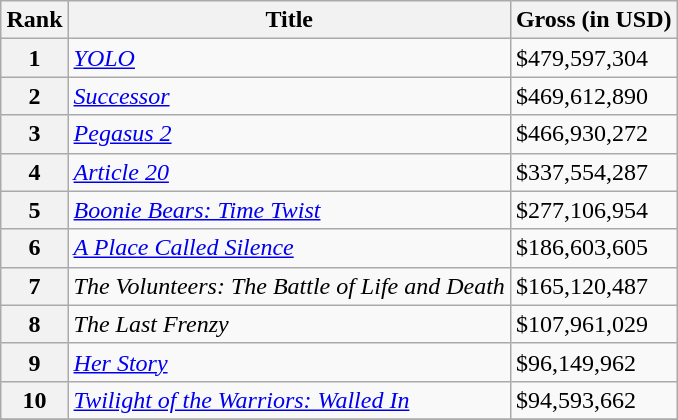<table class="wikitable sortable" style="margin:auto; margin:auto;">
<tr>
<th>Rank</th>
<th>Title</th>
<th>Gross (in USD)</th>
</tr>
<tr>
<th>1</th>
<td><em><a href='#'>YOLO</a></em></td>
<td>$479,597,304</td>
</tr>
<tr>
<th>2</th>
<td><em><a href='#'>Successor</a></em></td>
<td>$469,612,890</td>
</tr>
<tr>
<th>3</th>
<td><em><a href='#'>Pegasus 2</a></em></td>
<td>$466,930,272</td>
</tr>
<tr>
<th>4</th>
<td><em><a href='#'>Article 20</a></em></td>
<td>$337,554,287</td>
</tr>
<tr>
<th>5</th>
<td><em><a href='#'>Boonie Bears: Time Twist</a></em></td>
<td>$277,106,954</td>
</tr>
<tr>
<th>6</th>
<td><em><a href='#'>A Place Called Silence</a></em></td>
<td>$186,603,605</td>
</tr>
<tr>
<th>7</th>
<td><em>The Volunteers: The Battle of Life and Death</em></td>
<td>$165,120,487</td>
</tr>
<tr>
<th>8</th>
<td><em>The Last Frenzy</em></td>
<td>$107,961,029</td>
</tr>
<tr>
<th>9</th>
<td><em><a href='#'>Her Story</a></em></td>
<td>$96,149,962</td>
</tr>
<tr>
<th>10</th>
<td><em><a href='#'>Twilight of the Warriors: Walled In</a></em></td>
<td>$94,593,662</td>
</tr>
<tr>
</tr>
</table>
